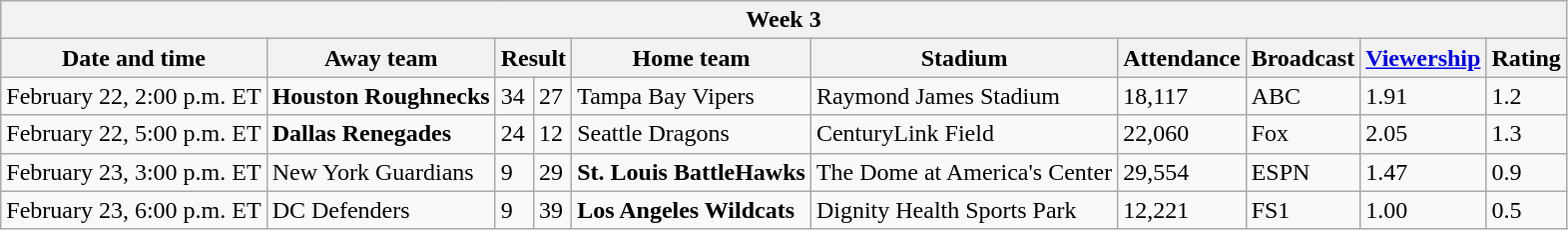<table class="wikitable">
<tr>
<th colspan="10">Week 3</th>
</tr>
<tr>
<th>Date and time</th>
<th>Away team</th>
<th colspan="2">Result</th>
<th>Home team</th>
<th>Stadium</th>
<th>Attendance</th>
<th>Broadcast</th>
<th><a href='#'>Viewership</a><br></th>
<th>Rating<br></th>
</tr>
<tr>
<td>February 22, 2:00 p.m. ET</td>
<td><strong>Houston Roughnecks</strong></td>
<td>34</td>
<td>27</td>
<td>Tampa Bay Vipers</td>
<td>Raymond James Stadium</td>
<td>18,117</td>
<td>ABC</td>
<td>1.91</td>
<td>1.2</td>
</tr>
<tr>
<td>February 22, 5:00 p.m. ET</td>
<td><strong>Dallas Renegades</strong></td>
<td>24</td>
<td>12</td>
<td>Seattle Dragons</td>
<td>CenturyLink Field</td>
<td>22,060</td>
<td>Fox</td>
<td>2.05</td>
<td>1.3</td>
</tr>
<tr>
<td>February 23, 3:00 p.m. ET</td>
<td>New York Guardians</td>
<td>9</td>
<td>29</td>
<td><strong>St. Louis BattleHawks</strong></td>
<td>The Dome at America's Center</td>
<td>29,554</td>
<td>ESPN</td>
<td>1.47</td>
<td>0.9</td>
</tr>
<tr>
<td>February 23, 6:00 p.m. ET</td>
<td>DC Defenders</td>
<td>9</td>
<td>39</td>
<td><strong>Los Angeles Wildcats</strong></td>
<td>Dignity Health Sports Park</td>
<td>12,221</td>
<td>FS1</td>
<td>1.00</td>
<td>0.5</td>
</tr>
</table>
